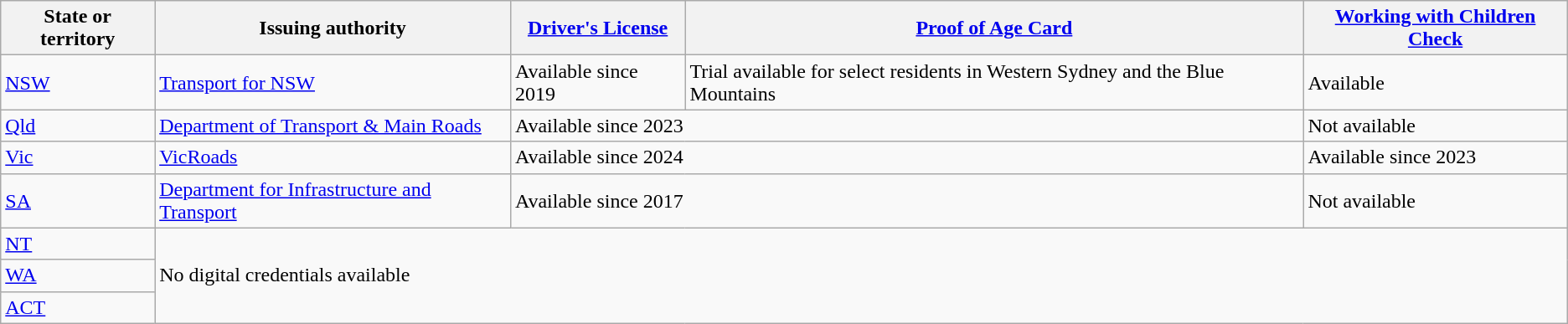<table class="wikitable">
<tr>
<th>State or territory</th>
<th>Issuing authority</th>
<th><a href='#'>Driver's License</a></th>
<th><a href='#'>Proof of Age Card</a></th>
<th><a href='#'>Working with Children Check</a></th>
</tr>
<tr>
<td><a href='#'>NSW</a></td>
<td><a href='#'>Transport for NSW</a></td>
<td>Available since 2019</td>
<td>Trial available for select residents in Western Sydney and the Blue Mountains</td>
<td>Available</td>
</tr>
<tr>
<td><a href='#'>Qld</a></td>
<td><a href='#'>Department of Transport & Main Roads</a></td>
<td colspan="2">Available since 2023</td>
<td>Not available</td>
</tr>
<tr>
<td><a href='#'>Vic</a></td>
<td><a href='#'>VicRoads</a></td>
<td colspan="2">Available since 2024</td>
<td>Available since 2023<br></td>
</tr>
<tr>
<td><a href='#'>SA</a></td>
<td><a href='#'>Department for Infrastructure and Transport</a></td>
<td colspan="2">Available since 2017</td>
<td>Not available</td>
</tr>
<tr>
<td><a href='#'>NT</a></td>
<td colspan="4" rowspan="3">No digital credentials available</td>
</tr>
<tr>
<td><a href='#'>WA</a></td>
</tr>
<tr>
<td><a href='#'>ACT</a></td>
</tr>
</table>
